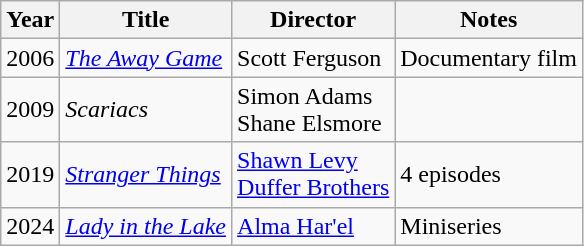<table class="wikitable">
<tr>
<th>Year</th>
<th>Title</th>
<th>Director</th>
<th>Notes</th>
</tr>
<tr>
<td>2006</td>
<td><em><a href='#'>The Away Game</a></em></td>
<td>Scott Ferguson</td>
<td>Documentary film</td>
</tr>
<tr>
<td>2009</td>
<td><em>Scariacs</em></td>
<td>Simon Adams<br>Shane Elsmore</td>
<td></td>
</tr>
<tr>
<td>2019</td>
<td><em><a href='#'>Stranger Things</a></em></td>
<td><a href='#'>Shawn Levy</a><br><a href='#'>Duffer Brothers</a></td>
<td>4 episodes</td>
</tr>
<tr>
<td>2024</td>
<td><em><a href='#'>Lady in the Lake</a></em></td>
<td><a href='#'>Alma Har'el</a></td>
<td>Miniseries</td>
</tr>
</table>
